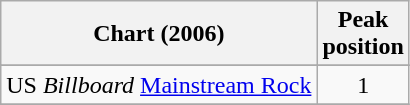<table class="wikitable sortable">
<tr>
<th>Chart (2006)</th>
<th>Peak<br>position</th>
</tr>
<tr>
</tr>
<tr>
<td>US <em>Billboard</em> <a href='#'>Mainstream Rock</a></td>
<td align="center">1</td>
</tr>
<tr>
</tr>
</table>
